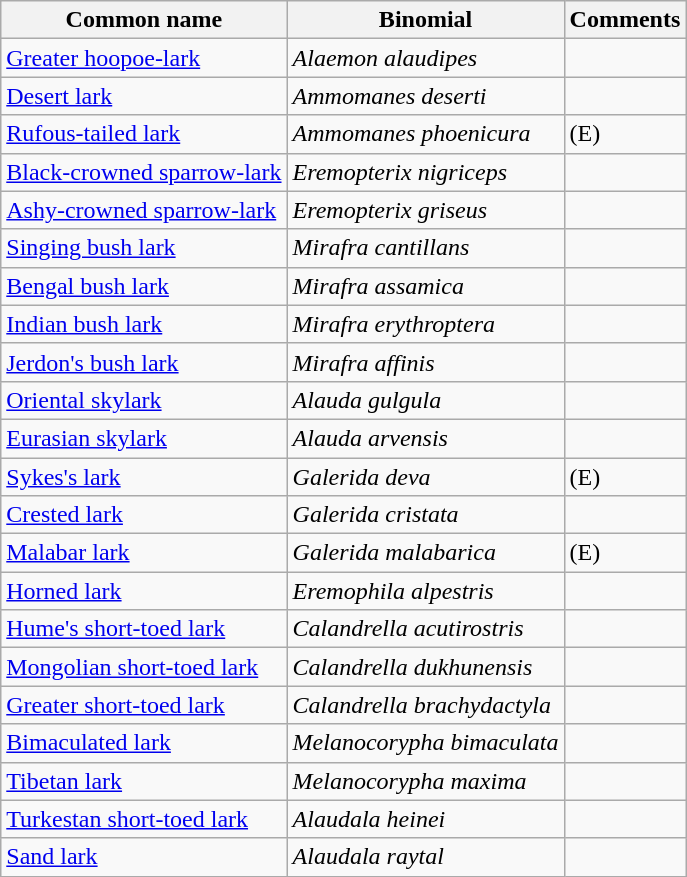<table class="wikitable">
<tr>
<th>Common name</th>
<th>Binomial</th>
<th>Comments</th>
</tr>
<tr>
<td><a href='#'>Greater hoopoe-lark</a></td>
<td><em>Alaemon alaudipes</em></td>
<td></td>
</tr>
<tr>
<td><a href='#'>Desert lark</a></td>
<td><em>Ammomanes deserti</em></td>
<td></td>
</tr>
<tr>
<td><a href='#'>Rufous-tailed lark</a></td>
<td><em>Ammomanes phoenicura</em></td>
<td>(E)</td>
</tr>
<tr>
<td><a href='#'>Black-crowned sparrow-lark</a></td>
<td><em>Eremopterix nigriceps</em></td>
<td></td>
</tr>
<tr>
<td><a href='#'>Ashy-crowned sparrow-lark</a></td>
<td><em>Eremopterix griseus</em></td>
<td></td>
</tr>
<tr>
<td><a href='#'>Singing bush lark</a></td>
<td><em>Mirafra cantillans</em></td>
<td></td>
</tr>
<tr>
<td><a href='#'>Bengal bush lark</a></td>
<td><em>Mirafra assamica</em></td>
<td></td>
</tr>
<tr>
<td><a href='#'>Indian bush lark</a></td>
<td><em>Mirafra erythroptera</em></td>
<td></td>
</tr>
<tr>
<td><a href='#'>Jerdon's bush lark</a></td>
<td><em>Mirafra affinis</em></td>
<td></td>
</tr>
<tr>
<td><a href='#'>Oriental skylark</a></td>
<td><em>Alauda gulgula</em></td>
<td></td>
</tr>
<tr>
<td><a href='#'>Eurasian skylark</a></td>
<td><em>Alauda arvensis</em></td>
<td></td>
</tr>
<tr>
<td><a href='#'>Sykes's lark</a></td>
<td><em>Galerida deva</em></td>
<td>(E)</td>
</tr>
<tr>
<td><a href='#'>Crested lark</a></td>
<td><em>Galerida cristata</em></td>
<td></td>
</tr>
<tr>
<td><a href='#'>Malabar lark</a></td>
<td><em>Galerida malabarica</em></td>
<td>(E)</td>
</tr>
<tr>
<td><a href='#'>Horned lark</a></td>
<td><em>Eremophila alpestris</em></td>
<td></td>
</tr>
<tr>
<td><a href='#'>Hume's short-toed lark</a></td>
<td><em>Calandrella acutirostris</em></td>
<td></td>
</tr>
<tr>
<td><a href='#'>Mongolian short-toed lark</a></td>
<td><em>Calandrella dukhunensis</em></td>
<td></td>
</tr>
<tr>
<td><a href='#'>Greater short-toed lark</a></td>
<td><em>Calandrella brachydactyla</em></td>
<td></td>
</tr>
<tr>
<td><a href='#'>Bimaculated lark</a></td>
<td><em>Melanocorypha bimaculata</em></td>
<td></td>
</tr>
<tr>
<td><a href='#'>Tibetan lark</a></td>
<td><em>Melanocorypha maxima</em></td>
<td></td>
</tr>
<tr>
<td><a href='#'>Turkestan short-toed lark</a></td>
<td><em>Alaudala heinei</em></td>
<td></td>
</tr>
<tr>
<td><a href='#'>Sand lark</a></td>
<td><em>Alaudala raytal</em></td>
<td></td>
</tr>
</table>
